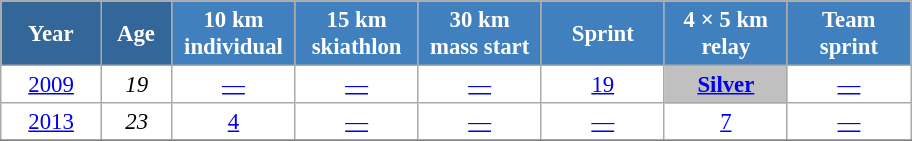<table class="wikitable" style="font-size:95%; text-align:center; border:grey solid 1px; border-collapse:collapse; background:#ffffff;">
<tr>
<th style="background-color:#369; color:white; width:60px;"> Year </th>
<th style="background-color:#369; color:white; width:40px;"> Age </th>
<th style="background-color:#4180be; color:white; width:75px;"> 10 km <br> individual </th>
<th style="background-color:#4180be; color:white; width:75px;"> 15 km <br> skiathlon </th>
<th style="background-color:#4180be; color:white; width:75px;"> 30 km <br> mass start </th>
<th style="background-color:#4180be; color:white; width:75px;"> Sprint </th>
<th style="background-color:#4180be; color:white; width:75px;"> 4 × 5 km <br> relay </th>
<th style="background-color:#4180be; color:white; width:75px;"> Team <br> sprint </th>
</tr>
<tr>
<td><a href='#'>2009</a></td>
<td><em>19</em></td>
<td><a href='#'>—</a></td>
<td><a href='#'>—</a></td>
<td><a href='#'>—</a></td>
<td><a href='#'>19</a></td>
<td style="background:silver;"><a href='#'><strong>Silver</strong></a></td>
<td><a href='#'>—</a></td>
</tr>
<tr>
<td><a href='#'>2013</a></td>
<td><em>23</em></td>
<td><a href='#'>4</a></td>
<td><a href='#'>—</a></td>
<td><a href='#'>—</a></td>
<td><a href='#'>—</a></td>
<td><a href='#'>7</a></td>
<td><a href='#'>—</a></td>
</tr>
<tr>
</tr>
</table>
